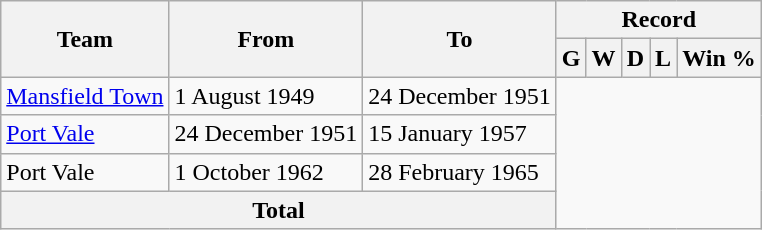<table class="wikitable" border="1" style="text-align: center">
<tr>
<th rowspan="2">Team</th>
<th rowspan="2">From</th>
<th rowspan="2">To</th>
<th colspan="5">Record</th>
</tr>
<tr>
<th>G</th>
<th>W</th>
<th>D</th>
<th>L</th>
<th>Win %</th>
</tr>
<tr>
<td align=left><a href='#'>Mansfield Town</a></td>
<td align=left>1 August 1949</td>
<td align=left>24 December 1951<br></td>
</tr>
<tr>
<td align=left><a href='#'>Port Vale</a></td>
<td align=left>24 December 1951</td>
<td align=left>15 January 1957<br></td>
</tr>
<tr>
<td align=left>Port Vale</td>
<td align=left>1 October 1962</td>
<td align=left>28 February 1965<br></td>
</tr>
<tr>
<th colspan="3">Total<br></th>
</tr>
</table>
